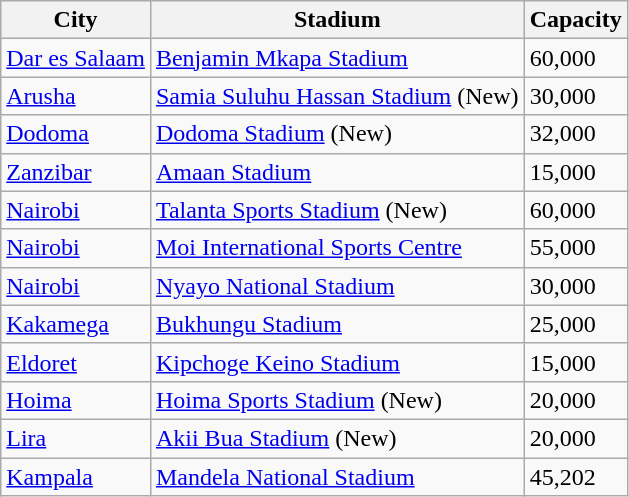<table class="wikitable sortable">
<tr>
<th>City</th>
<th>Stadium</th>
<th>Capacity</th>
</tr>
<tr>
<td> <a href='#'>Dar es Salaam</a></td>
<td><a href='#'>Benjamin Mkapa Stadium</a></td>
<td>60,000</td>
</tr>
<tr>
<td> <a href='#'>Arusha</a></td>
<td><a href='#'>Samia Suluhu Hassan Stadium</a> (New)</td>
<td>30,000</td>
</tr>
<tr>
<td> <a href='#'>Dodoma</a></td>
<td><a href='#'>Dodoma Stadium</a> (New)</td>
<td>32,000</td>
</tr>
<tr>
<td> <a href='#'>Zanzibar</a></td>
<td><a href='#'>Amaan Stadium</a></td>
<td>15,000</td>
</tr>
<tr>
<td> <a href='#'>Nairobi</a></td>
<td><a href='#'>Talanta Sports Stadium</a> (New)</td>
<td>60,000</td>
</tr>
<tr>
<td> <a href='#'>Nairobi</a></td>
<td><a href='#'>Moi International Sports Centre</a></td>
<td>55,000</td>
</tr>
<tr>
<td> <a href='#'>Nairobi</a></td>
<td><a href='#'>Nyayo National Stadium</a></td>
<td>30,000</td>
</tr>
<tr>
<td> <a href='#'>Kakamega</a></td>
<td><a href='#'>Bukhungu Stadium</a></td>
<td>25,000</td>
</tr>
<tr>
<td> <a href='#'>Eldoret</a></td>
<td><a href='#'>Kipchoge Keino Stadium</a></td>
<td>15,000</td>
</tr>
<tr>
<td> <a href='#'>Hoima</a></td>
<td><a href='#'>Hoima Sports Stadium</a> (New)</td>
<td>20,000</td>
</tr>
<tr>
<td> <a href='#'> Lira</a></td>
<td><a href='#'>Akii Bua Stadium</a> (New)</td>
<td>20,000</td>
</tr>
<tr>
<td> <a href='#'>Kampala</a></td>
<td><a href='#'>Mandela National Stadium</a></td>
<td>45,202</td>
</tr>
</table>
